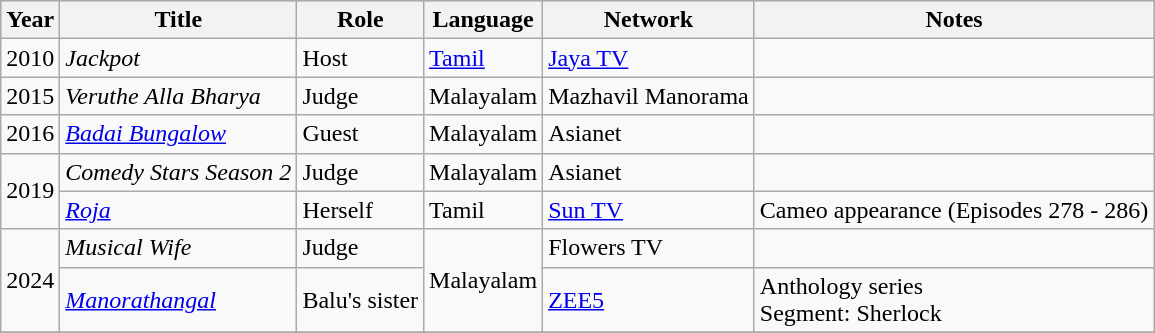<table class="wikitable">
<tr style="background:#ccc; text-align:center;">
<th>Year</th>
<th>Title</th>
<th>Role</th>
<th>Language</th>
<th>Network</th>
<th>Notes</th>
</tr>
<tr>
<td>2010</td>
<td><em>Jackpot</em></td>
<td>Host</td>
<td><a href='#'>Tamil</a></td>
<td><a href='#'>Jaya TV</a></td>
<td></td>
</tr>
<tr>
<td>2015</td>
<td><em>Veruthe Alla Bharya</em></td>
<td>Judge</td>
<td>Malayalam</td>
<td>Mazhavil Manorama</td>
<td></td>
</tr>
<tr>
<td>2016</td>
<td><em><a href='#'>Badai Bungalow</a></em></td>
<td>Guest</td>
<td>Malayalam</td>
<td>Asianet</td>
<td></td>
</tr>
<tr>
<td rowspan="2">2019</td>
<td><em>Comedy Stars Season 2</em></td>
<td>Judge</td>
<td>Malayalam</td>
<td>Asianet</td>
<td></td>
</tr>
<tr>
<td><em><a href='#'>Roja</a></em></td>
<td>Herself</td>
<td>Tamil</td>
<td><a href='#'>Sun TV</a></td>
<td>Cameo appearance (Episodes 278 - 286)</td>
</tr>
<tr>
<td rowspan="2">2024</td>
<td><em>Musical Wife</em></td>
<td>Judge</td>
<td rowspan="2">Malayalam</td>
<td>Flowers TV</td>
<td></td>
</tr>
<tr>
<td><em><a href='#'>Manorathangal</a></em></td>
<td>Balu's sister</td>
<td><a href='#'>ZEE5</a></td>
<td>Anthology series<br>Segment: Sherlock</td>
</tr>
<tr>
</tr>
</table>
